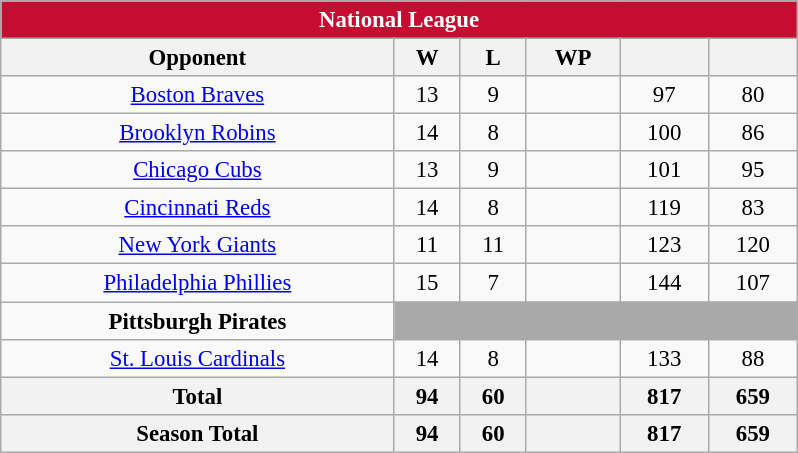<table class="wikitable" style="font-size:95%; text-align:center; width:35em;margin:0.5em auto;">
<tr>
<th colspan="7" style="background:#c60c30; color:#ffffff;">National League</th>
</tr>
<tr>
<th>Opponent</th>
<th>W</th>
<th>L</th>
<th>WP</th>
<th></th>
<th></th>
</tr>
<tr>
<td><a href='#'>Boston Braves</a></td>
<td>13</td>
<td>9</td>
<td></td>
<td>97</td>
<td>80</td>
</tr>
<tr>
<td><a href='#'>Brooklyn Robins</a></td>
<td>14</td>
<td>8</td>
<td></td>
<td>100</td>
<td>86</td>
</tr>
<tr>
<td><a href='#'>Chicago Cubs</a></td>
<td>13</td>
<td>9</td>
<td></td>
<td>101</td>
<td>95</td>
</tr>
<tr>
<td><a href='#'>Cincinnati Reds</a></td>
<td>14</td>
<td>8</td>
<td></td>
<td>119</td>
<td>83</td>
</tr>
<tr>
<td><a href='#'>New York Giants</a></td>
<td>11</td>
<td>11</td>
<td></td>
<td>123</td>
<td>120</td>
</tr>
<tr>
<td><a href='#'>Philadelphia Phillies</a></td>
<td>15</td>
<td>7</td>
<td></td>
<td>144</td>
<td>107</td>
</tr>
<tr>
<td><strong>Pittsburgh Pirates</strong></td>
<td colspan=5 style="background:darkgray;"></td>
</tr>
<tr>
<td><a href='#'>St. Louis Cardinals</a></td>
<td>14</td>
<td>8</td>
<td></td>
<td>133</td>
<td>88</td>
</tr>
<tr>
<th>Total</th>
<th>94</th>
<th>60</th>
<th></th>
<th>817</th>
<th>659</th>
</tr>
<tr>
<th>Season Total</th>
<th>94</th>
<th>60</th>
<th></th>
<th>817</th>
<th>659</th>
</tr>
</table>
